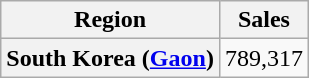<table class="wikitable plainrowheaders" style="text-align:center;">
<tr>
<th>Region</th>
<th scope="col">Sales</th>
</tr>
<tr>
<th scope=row>South Korea (<a href='#'>Gaon</a>)</th>
<td>789,317</td>
</tr>
</table>
